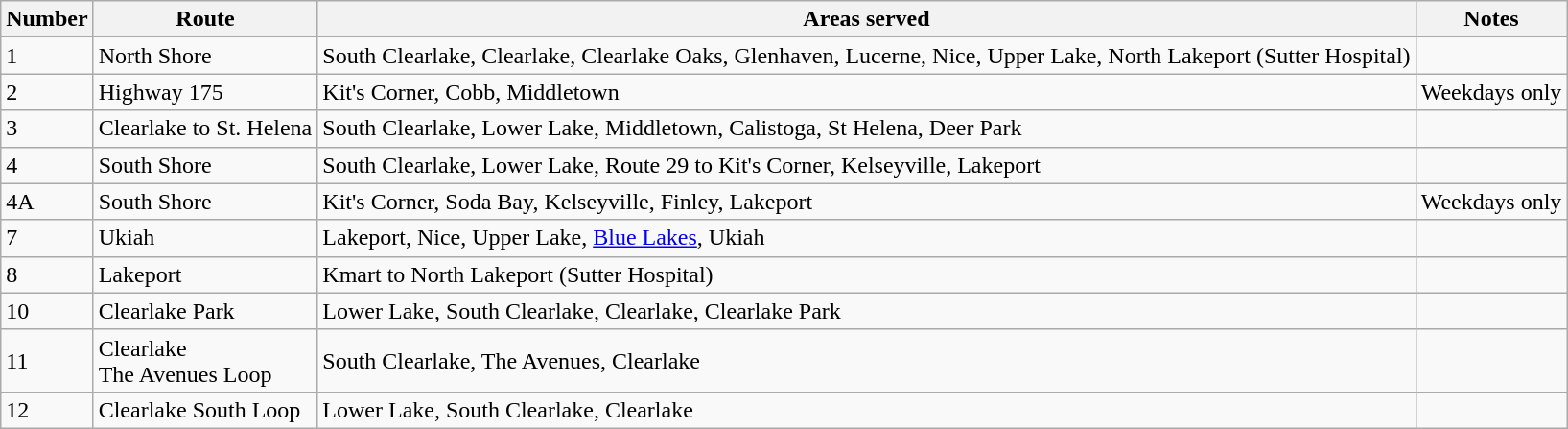<table class="wikitable">
<tr>
<th>Number</th>
<th>Route</th>
<th>Areas served</th>
<th>Notes</th>
</tr>
<tr>
<td>1</td>
<td>North Shore</td>
<td>South Clearlake, Clearlake, Clearlake Oaks, Glenhaven, Lucerne, Nice, Upper Lake, North Lakeport (Sutter Hospital)</td>
<td></td>
</tr>
<tr>
<td>2</td>
<td>Highway 175</td>
<td>Kit's Corner, Cobb, Middletown</td>
<td>Weekdays only</td>
</tr>
<tr>
<td>3</td>
<td>Clearlake to St. Helena</td>
<td>South Clearlake, Lower Lake, Middletown, Calistoga, St Helena, Deer Park</td>
<td></td>
</tr>
<tr>
<td>4</td>
<td>South Shore</td>
<td>South Clearlake, Lower Lake, Route 29 to Kit's Corner, Kelseyville, Lakeport</td>
<td></td>
</tr>
<tr>
<td>4A</td>
<td>South Shore</td>
<td>Kit's Corner, Soda Bay, Kelseyville, Finley, Lakeport</td>
<td>Weekdays only</td>
</tr>
<tr>
<td>7</td>
<td>Ukiah</td>
<td>Lakeport, Nice, Upper Lake, <a href='#'>Blue Lakes</a>, Ukiah</td>
<td></td>
</tr>
<tr>
<td>8</td>
<td>Lakeport</td>
<td>Kmart to North Lakeport (Sutter Hospital)</td>
<td></td>
</tr>
<tr>
<td>10</td>
<td>Clearlake Park</td>
<td>Lower Lake, South Clearlake, Clearlake, Clearlake Park</td>
<td></td>
</tr>
<tr>
<td>11</td>
<td>Clearlake<br>The Avenues Loop</td>
<td>South Clearlake, The Avenues, Clearlake</td>
<td></td>
</tr>
<tr>
<td>12</td>
<td>Clearlake South Loop</td>
<td>Lower Lake, South Clearlake, Clearlake</td>
<td></td>
</tr>
</table>
